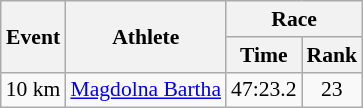<table class="wikitable" border="1" style="font-size:90%">
<tr>
<th rowspan=2>Event</th>
<th rowspan=2>Athlete</th>
<th colspan=2>Race</th>
</tr>
<tr>
<th>Time</th>
<th>Rank</th>
</tr>
<tr>
<td>10 km</td>
<td><a href='#'>Magdolna Bartha</a></td>
<td align=center>47:23.2</td>
<td align=center>23</td>
</tr>
</table>
